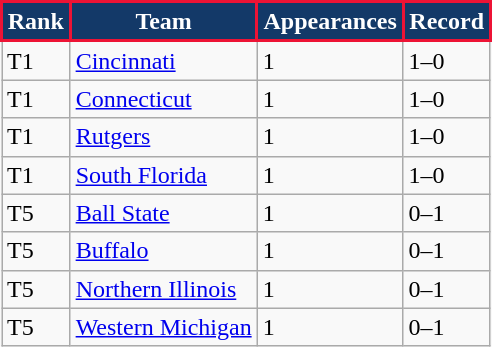<table class = "wikitable">
<tr>
<th style="background:#133968; color:#FFFFFF; border: 2px solid #ED1335;">Rank</th>
<th style="background:#133968; color:#FFFFFF; border: 2px solid #ED1335;">Team</th>
<th style="background:#133968; color:#FFFFFF; border: 2px solid #ED1335;">Appearances</th>
<th style="background:#133968; color:#FFFFFF; border: 2px solid #ED1335;">Record</th>
</tr>
<tr>
<td>T1</td>
<td><a href='#'>Cincinnati</a></td>
<td>1</td>
<td>1–0</td>
</tr>
<tr>
<td>T1</td>
<td><a href='#'>Connecticut</a></td>
<td>1</td>
<td>1–0</td>
</tr>
<tr>
<td>T1</td>
<td><a href='#'>Rutgers</a></td>
<td>1</td>
<td>1–0</td>
</tr>
<tr>
<td>T1</td>
<td><a href='#'>South Florida</a></td>
<td>1</td>
<td>1–0</td>
</tr>
<tr>
<td>T5</td>
<td><a href='#'>Ball State</a></td>
<td>1</td>
<td>0–1</td>
</tr>
<tr>
<td>T5</td>
<td><a href='#'>Buffalo</a></td>
<td>1</td>
<td>0–1</td>
</tr>
<tr>
<td>T5</td>
<td><a href='#'>Northern Illinois</a></td>
<td>1</td>
<td>0–1</td>
</tr>
<tr>
<td>T5</td>
<td><a href='#'>Western Michigan</a></td>
<td>1</td>
<td>0–1</td>
</tr>
</table>
